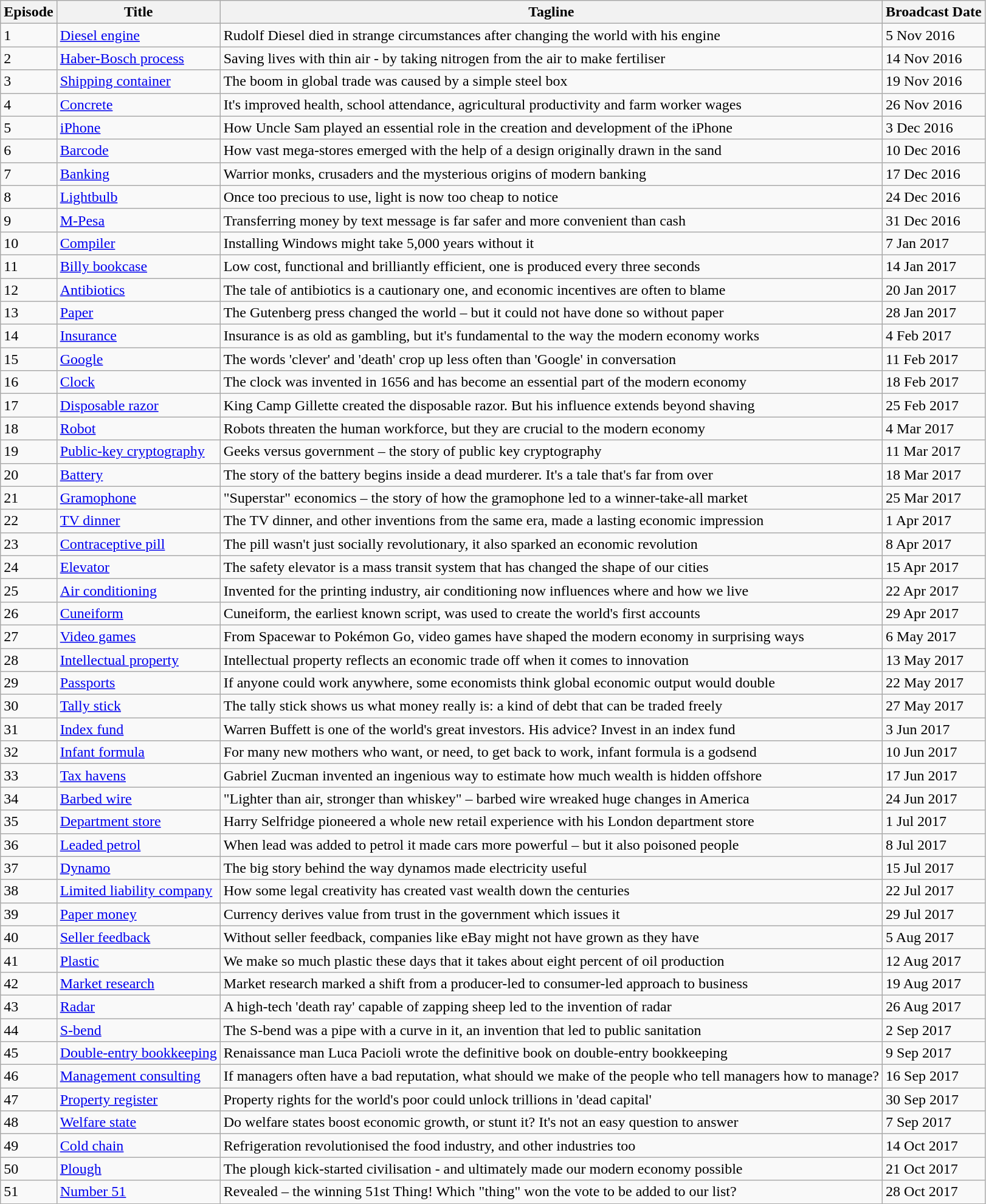<table class="wikitable">
<tr>
<th scope="col">Episode</th>
<th scope="col">Title</th>
<th scope="col">Tagline</th>
<th scope="col">Broadcast Date</th>
</tr>
<tr>
<td scope="row">1</td>
<td><a href='#'>Diesel engine</a></td>
<td>Rudolf Diesel died in strange circumstances after changing the world with his engine</td>
<td>5 Nov 2016</td>
</tr>
<tr>
<td scope="row">2</td>
<td><a href='#'>Haber-Bosch process</a></td>
<td>Saving lives with thin air - by taking nitrogen from the air to make fertiliser</td>
<td>14 Nov 2016</td>
</tr>
<tr>
<td scope="row">3</td>
<td><a href='#'>Shipping container</a></td>
<td>The boom in global trade was caused by a simple steel box</td>
<td>19 Nov 2016</td>
</tr>
<tr>
<td scope="row">4</td>
<td><a href='#'>Concrete</a></td>
<td>It's improved health, school attendance, agricultural productivity and farm worker wages</td>
<td>26 Nov 2016</td>
</tr>
<tr>
<td scope="row">5</td>
<td><a href='#'>iPhone</a></td>
<td>How Uncle Sam played an essential role in the creation and development of the iPhone</td>
<td>3 Dec 2016</td>
</tr>
<tr>
<td scope="row">6</td>
<td><a href='#'>Barcode</a></td>
<td>How vast mega-stores emerged with the help of a design originally drawn in the sand</td>
<td>10 Dec 2016</td>
</tr>
<tr>
<td scope="row">7</td>
<td><a href='#'>Banking</a></td>
<td>Warrior monks, crusaders and the mysterious origins of modern banking</td>
<td>17 Dec 2016</td>
</tr>
<tr>
<td scope="row">8</td>
<td><a href='#'>Lightbulb</a></td>
<td>Once too precious to use, light is now too cheap to notice</td>
<td>24 Dec 2016</td>
</tr>
<tr>
<td scope="row">9</td>
<td><a href='#'>M-Pesa</a></td>
<td>Transferring money by text message is far safer and more convenient than cash</td>
<td>31 Dec 2016</td>
</tr>
<tr>
<td scope="row">10</td>
<td><a href='#'>Compiler</a></td>
<td>Installing Windows might take 5,000 years without it</td>
<td>7 Jan 2017</td>
</tr>
<tr>
<td scope="row">11</td>
<td><a href='#'>Billy bookcase</a></td>
<td>Low cost, functional and brilliantly efficient, one is produced every three seconds</td>
<td>14 Jan 2017</td>
</tr>
<tr>
<td scope="row">12</td>
<td><a href='#'>Antibiotics</a></td>
<td>The tale of antibiotics is a cautionary one, and economic incentives are often to blame</td>
<td>20 Jan 2017</td>
</tr>
<tr>
<td scope="row">13</td>
<td><a href='#'>Paper</a></td>
<td>The Gutenberg press changed the world – but it could not have done so without paper</td>
<td>28 Jan 2017</td>
</tr>
<tr>
<td scope="row">14</td>
<td><a href='#'>Insurance</a></td>
<td>Insurance is as old as gambling, but it's fundamental to the way the modern economy works</td>
<td>4 Feb 2017</td>
</tr>
<tr>
<td scope="row">15</td>
<td><a href='#'>Google</a></td>
<td>The words 'clever' and 'death' crop up less often than 'Google' in conversation</td>
<td>11 Feb 2017</td>
</tr>
<tr>
<td scope="row">16</td>
<td><a href='#'>Clock</a></td>
<td>The clock was invented in 1656 and has become an essential part of the modern economy</td>
<td>18 Feb 2017</td>
</tr>
<tr>
<td scope="row">17</td>
<td><a href='#'>Disposable razor</a></td>
<td>King Camp Gillette created the disposable razor. But his influence extends beyond shaving</td>
<td>25 Feb 2017</td>
</tr>
<tr>
<td scope="row">18</td>
<td><a href='#'>Robot</a></td>
<td>Robots threaten the human workforce, but they are crucial to the modern economy</td>
<td>4 Mar 2017</td>
</tr>
<tr>
<td scope="row">19</td>
<td><a href='#'>Public-key cryptography</a></td>
<td>Geeks versus government – the story of public key cryptography</td>
<td>11 Mar 2017</td>
</tr>
<tr>
<td scope="row">20</td>
<td><a href='#'>Battery</a></td>
<td>The story of the battery begins inside a dead murderer. It's a tale that's far from over</td>
<td>18 Mar 2017</td>
</tr>
<tr>
<td scope="row">21</td>
<td><a href='#'>Gramophone</a></td>
<td>"Superstar" economics – the story of how the gramophone led to a winner-take-all market</td>
<td>25 Mar 2017</td>
</tr>
<tr>
<td scope="row">22</td>
<td><a href='#'>TV dinner</a></td>
<td>The TV dinner, and other inventions from the same era, made a lasting economic impression</td>
<td>1 Apr 2017</td>
</tr>
<tr>
<td scope="row">23</td>
<td><a href='#'>Contraceptive pill</a></td>
<td>The pill wasn't just socially revolutionary, it also sparked an economic revolution</td>
<td>8 Apr 2017</td>
</tr>
<tr>
<td scope="row">24</td>
<td><a href='#'>Elevator</a></td>
<td>The safety elevator is a mass transit system that has changed the shape of our cities</td>
<td>15 Apr 2017</td>
</tr>
<tr>
<td scope="row">25</td>
<td><a href='#'>Air conditioning</a></td>
<td>Invented for the printing industry, air conditioning now influences where and how we live</td>
<td>22 Apr 2017</td>
</tr>
<tr>
<td scope="row">26</td>
<td><a href='#'>Cuneiform</a></td>
<td>Cuneiform, the earliest known script, was used to create the world's first accounts</td>
<td>29 Apr 2017</td>
</tr>
<tr>
<td scope="row">27</td>
<td><a href='#'>Video games</a></td>
<td>From Spacewar to Pokémon Go, video games have shaped the modern economy in surprising ways</td>
<td>6 May 2017</td>
</tr>
<tr>
<td scope="row">28</td>
<td><a href='#'>Intellectual property</a></td>
<td>Intellectual property reflects an economic trade off when it comes to innovation</td>
<td>13 May 2017</td>
</tr>
<tr>
<td scope="row">29</td>
<td><a href='#'>Passports</a></td>
<td>If anyone could work anywhere, some economists think global economic output would double</td>
<td>22 May 2017</td>
</tr>
<tr>
<td scope="row">30</td>
<td><a href='#'>Tally stick</a></td>
<td>The tally stick shows us what money really is: a kind of debt that can be traded freely</td>
<td>27 May 2017</td>
</tr>
<tr>
<td scope="row">31</td>
<td><a href='#'>Index fund</a></td>
<td>Warren Buffett is one of the world's great investors. His advice? Invest in an index fund</td>
<td>3 Jun 2017</td>
</tr>
<tr>
<td scope="row">32</td>
<td><a href='#'>Infant formula</a></td>
<td>For many new mothers who want, or need, to get back to work, infant formula is a godsend</td>
<td>10 Jun 2017</td>
</tr>
<tr>
<td scope="row">33</td>
<td><a href='#'>Tax havens</a></td>
<td>Gabriel Zucman invented an ingenious way to estimate how much wealth is hidden offshore</td>
<td>17 Jun 2017</td>
</tr>
<tr>
<td scope="row">34</td>
<td><a href='#'>Barbed wire</a></td>
<td>"Lighter than air, stronger than whiskey" – barbed wire wreaked huge changes in America</td>
<td>24 Jun 2017</td>
</tr>
<tr>
<td scope="row">35</td>
<td><a href='#'>Department store</a></td>
<td>Harry Selfridge pioneered a whole new retail experience with his London department store</td>
<td>1 Jul 2017</td>
</tr>
<tr>
<td scope="row">36</td>
<td><a href='#'>Leaded petrol</a></td>
<td>When lead was added to petrol it made cars more powerful – but it also poisoned people</td>
<td>8 Jul 2017</td>
</tr>
<tr>
<td scope="row">37</td>
<td><a href='#'>Dynamo</a></td>
<td>The big story behind the way dynamos made electricity useful</td>
<td>15 Jul 2017</td>
</tr>
<tr>
<td scope="row">38</td>
<td><a href='#'>Limited liability company</a></td>
<td>How some legal creativity has created vast wealth down the centuries</td>
<td>22 Jul 2017</td>
</tr>
<tr>
<td scope="row">39</td>
<td><a href='#'>Paper money</a></td>
<td>Currency derives value from trust in the government which issues it</td>
<td>29 Jul 2017</td>
</tr>
<tr>
<td scope="row">40</td>
<td><a href='#'>Seller feedback</a></td>
<td>Without seller feedback, companies like eBay might not have grown as they have</td>
<td>5 Aug 2017</td>
</tr>
<tr>
<td scope="row">41</td>
<td><a href='#'>Plastic</a></td>
<td>We make so much plastic these days that it takes about eight percent of oil production</td>
<td>12 Aug 2017</td>
</tr>
<tr>
<td scope="row">42</td>
<td><a href='#'>Market research</a></td>
<td>Market research marked a shift from a producer-led to consumer-led approach to business</td>
<td>19 Aug 2017</td>
</tr>
<tr>
<td scope="row">43</td>
<td><a href='#'>Radar</a></td>
<td>A high-tech 'death ray' capable of zapping sheep led to the invention of radar</td>
<td>26 Aug 2017</td>
</tr>
<tr>
<td scope="row">44</td>
<td><a href='#'>S-bend</a></td>
<td>The S-bend was a pipe with a curve in it, an invention that led to public sanitation</td>
<td>2 Sep 2017</td>
</tr>
<tr>
<td scope="row">45</td>
<td><a href='#'>Double-entry bookkeeping</a></td>
<td>Renaissance man Luca Pacioli wrote the definitive book on double-entry bookkeeping</td>
<td>9 Sep 2017</td>
</tr>
<tr>
<td scope="row">46</td>
<td><a href='#'>Management consulting</a></td>
<td>If managers often have a bad reputation, what should we make of the people who tell managers how to manage?</td>
<td>16 Sep 2017</td>
</tr>
<tr>
<td scope="row">47</td>
<td><a href='#'>Property register</a></td>
<td>Property rights for the world's poor could unlock trillions in 'dead capital'</td>
<td>30 Sep 2017</td>
</tr>
<tr>
<td scope="row">48</td>
<td><a href='#'>Welfare state</a></td>
<td>Do welfare states boost economic growth, or stunt it? It's not an easy question to answer</td>
<td>7 Sep 2017</td>
</tr>
<tr>
<td scope="row">49</td>
<td><a href='#'>Cold chain</a></td>
<td>Refrigeration revolutionised the food industry, and other industries too</td>
<td>14 Oct 2017</td>
</tr>
<tr>
<td scope="row">50</td>
<td><a href='#'>Plough</a></td>
<td>The plough kick-started civilisation - and ultimately made our modern economy possible</td>
<td>21 Oct 2017</td>
</tr>
<tr>
<td scope="row">51</td>
<td><a href='#'>Number 51</a></td>
<td>Revealed – the winning 51st Thing! Which "thing" won the vote to be added to our list?</td>
<td>28 Oct 2017</td>
</tr>
</table>
